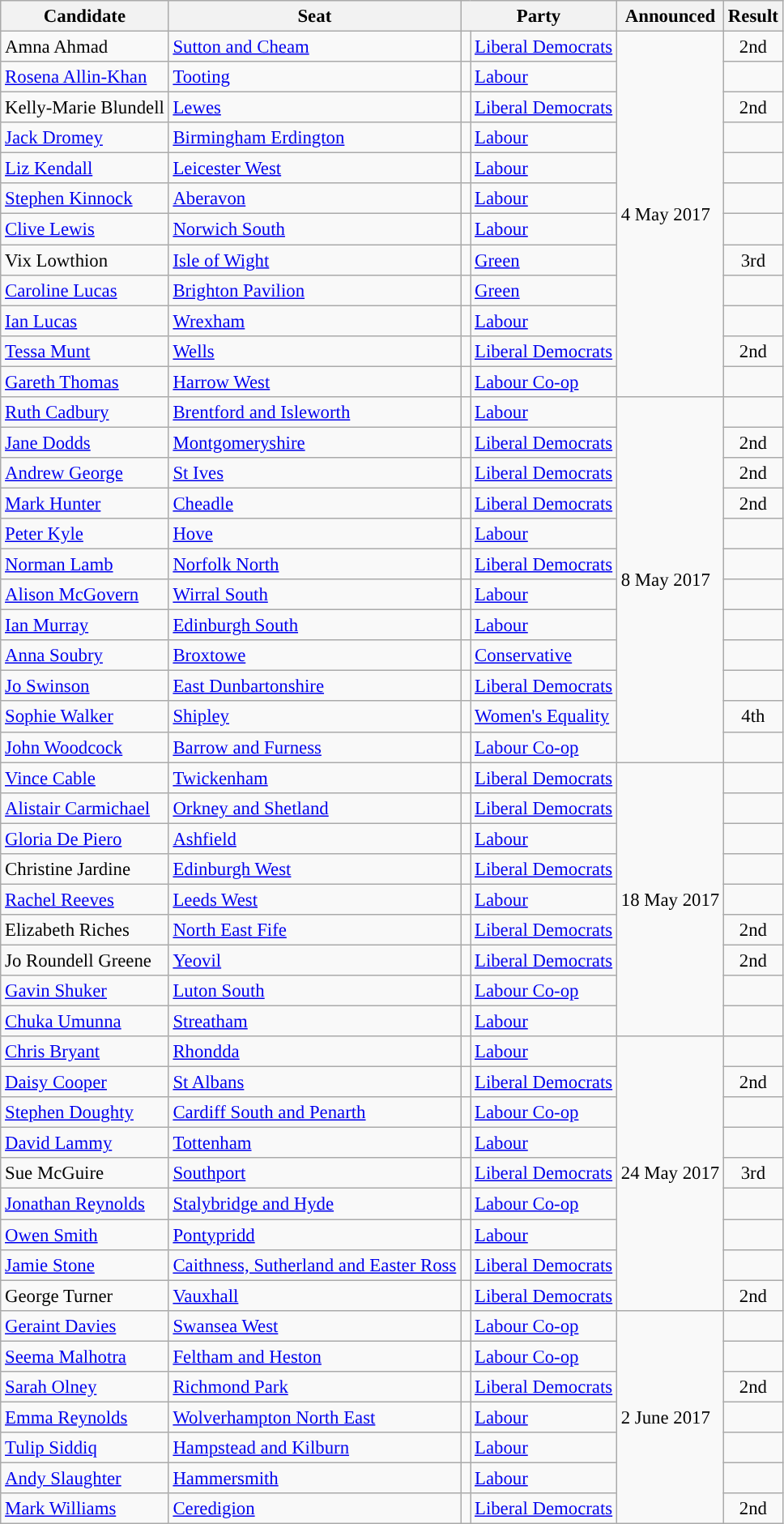<table class="wikitable sortable" style="font-size:95%;">
<tr>
<th scope="col">Candidate</th>
<th scope="col">Seat</th>
<th colspan="2" scope="col">Party</th>
<th scope="col">Announced</th>
<th scope="col">Result</th>
</tr>
<tr>
<td>Amna Ahmad</td>
<td><a href='#'>Sutton and Cheam</a></td>
<td width="1" style="color:inherit;background:"></td>
<td><a href='#'>Liberal Democrats</a></td>
<td rowspan="12">4 May 2017</td>
<td align=center>2nd</td>
</tr>
<tr>
<td><a href='#'>Rosena Allin-Khan</a></td>
<td><a href='#'>Tooting</a></td>
<td width="1" style="color:inherit;background:"></td>
<td><a href='#'>Labour</a></td>
<td align=center></td>
</tr>
<tr>
<td>Kelly-Marie Blundell</td>
<td><a href='#'>Lewes</a></td>
<td width="1" style="color:inherit;background:"></td>
<td><a href='#'>Liberal Democrats</a></td>
<td align=center>2nd</td>
</tr>
<tr>
<td><a href='#'>Jack Dromey</a></td>
<td><a href='#'>Birmingham Erdington</a></td>
<td width="1" style="color:inherit;background:"></td>
<td><a href='#'>Labour</a></td>
<td align=center></td>
</tr>
<tr>
<td><a href='#'>Liz Kendall</a></td>
<td><a href='#'>Leicester West</a></td>
<td width="1" style="color:inherit;background:"></td>
<td><a href='#'>Labour</a></td>
<td align=center></td>
</tr>
<tr>
<td><a href='#'>Stephen Kinnock</a></td>
<td><a href='#'>Aberavon</a></td>
<td width="1" style="color:inherit;background:"></td>
<td><a href='#'>Labour</a></td>
<td align=center></td>
</tr>
<tr>
<td><a href='#'>Clive Lewis</a></td>
<td><a href='#'>Norwich South</a></td>
<td width="1" style="color:inherit;background:"></td>
<td><a href='#'>Labour</a></td>
<td align=center></td>
</tr>
<tr>
<td>Vix Lowthion</td>
<td><a href='#'>Isle of Wight</a></td>
<td width="1" style="color:inherit;background:"></td>
<td><a href='#'>Green</a></td>
<td align=center>3rd</td>
</tr>
<tr>
<td><a href='#'>Caroline Lucas</a></td>
<td><a href='#'>Brighton Pavilion</a></td>
<td width="1" style="color:inherit;background:"></td>
<td><a href='#'>Green</a></td>
<td align=center></td>
</tr>
<tr>
<td><a href='#'>Ian Lucas</a></td>
<td><a href='#'>Wrexham</a></td>
<td width="1" style="color:inherit;background:"></td>
<td><a href='#'>Labour</a></td>
<td align=center></td>
</tr>
<tr>
<td><a href='#'>Tessa Munt</a></td>
<td><a href='#'>Wells</a></td>
<td width="1" style="color:inherit;background:"></td>
<td><a href='#'>Liberal Democrats</a></td>
<td align=center>2nd</td>
</tr>
<tr>
<td><a href='#'>Gareth Thomas</a></td>
<td><a href='#'>Harrow West</a></td>
<td width="1" style="color:inherit;background:"></td>
<td><a href='#'>Labour Co-op</a></td>
<td align=center></td>
</tr>
<tr>
<td><a href='#'>Ruth Cadbury</a></td>
<td><a href='#'>Brentford and Isleworth</a></td>
<td width="1" style="color:inherit;background:"></td>
<td><a href='#'>Labour</a></td>
<td rowspan="12">8 May 2017</td>
<td align=center></td>
</tr>
<tr>
<td><a href='#'>Jane Dodds</a></td>
<td><a href='#'>Montgomeryshire</a></td>
<td width="1" style="color:inherit;background:"></td>
<td><a href='#'>Liberal Democrats</a></td>
<td align=center>2nd</td>
</tr>
<tr>
<td><a href='#'>Andrew George</a></td>
<td><a href='#'>St Ives</a></td>
<td width="1" style="color:inherit;background:"></td>
<td><a href='#'>Liberal Democrats</a></td>
<td align=center>2nd</td>
</tr>
<tr>
<td><a href='#'>Mark Hunter</a></td>
<td><a href='#'>Cheadle</a></td>
<td width="1" style="color:inherit;background:"></td>
<td><a href='#'>Liberal Democrats</a></td>
<td align=center>2nd</td>
</tr>
<tr>
<td><a href='#'>Peter Kyle</a></td>
<td><a href='#'>Hove</a></td>
<td width="1" style="color:inherit;background:"></td>
<td><a href='#'>Labour</a></td>
<td align=center></td>
</tr>
<tr>
<td><a href='#'>Norman Lamb</a></td>
<td><a href='#'>Norfolk North</a></td>
<td width="1" style="color:inherit;background:"></td>
<td><a href='#'>Liberal Democrats</a></td>
<td align=center></td>
</tr>
<tr>
<td><a href='#'>Alison McGovern</a></td>
<td><a href='#'>Wirral South</a></td>
<td width="1" style="color:inherit;background:"></td>
<td><a href='#'>Labour</a></td>
<td align=center></td>
</tr>
<tr>
<td><a href='#'>Ian Murray</a></td>
<td><a href='#'>Edinburgh South</a></td>
<td width="1" style="color:inherit;background:"></td>
<td><a href='#'>Labour</a></td>
<td align=center></td>
</tr>
<tr>
<td><a href='#'>Anna Soubry</a></td>
<td><a href='#'>Broxtowe</a></td>
<td width="1" style="color:inherit;background:"></td>
<td><a href='#'>Conservative</a></td>
<td align=center></td>
</tr>
<tr>
<td><a href='#'>Jo Swinson</a></td>
<td><a href='#'>East Dunbartonshire</a></td>
<td width="1" style="color:inherit;background:"></td>
<td><a href='#'>Liberal Democrats</a></td>
<td align=center></td>
</tr>
<tr>
<td><a href='#'>Sophie Walker</a></td>
<td><a href='#'>Shipley</a></td>
<td width="1" style="color:inherit;background:"></td>
<td><a href='#'>Women's Equality</a></td>
<td align=center>4th</td>
</tr>
<tr>
<td><a href='#'>John Woodcock</a></td>
<td><a href='#'>Barrow and Furness</a></td>
<td width="1" style="color:inherit;background:"></td>
<td><a href='#'>Labour Co-op</a></td>
<td align=center></td>
</tr>
<tr>
<td><a href='#'>Vince Cable</a></td>
<td><a href='#'>Twickenham</a></td>
<td width="1" style="color:inherit;background:"></td>
<td><a href='#'>Liberal Democrats</a></td>
<td rowspan="9">18 May 2017</td>
<td align=center></td>
</tr>
<tr>
<td><a href='#'>Alistair Carmichael</a></td>
<td><a href='#'>Orkney and Shetland</a></td>
<td width="1" style="color:inherit;background:"></td>
<td><a href='#'>Liberal Democrats</a></td>
<td align=center></td>
</tr>
<tr>
<td><a href='#'>Gloria De Piero</a></td>
<td><a href='#'>Ashfield</a></td>
<td width="1" style="color:inherit;background:"></td>
<td><a href='#'>Labour</a></td>
<td align=center></td>
</tr>
<tr>
<td>Christine Jardine</td>
<td><a href='#'>Edinburgh West</a></td>
<td width="1" style="color:inherit;background:"></td>
<td><a href='#'>Liberal Democrats</a></td>
<td align=center></td>
</tr>
<tr>
<td><a href='#'>Rachel Reeves</a></td>
<td><a href='#'>Leeds West</a></td>
<td width="1" style="color:inherit;background:"></td>
<td><a href='#'>Labour</a></td>
<td align=center></td>
</tr>
<tr>
<td>Elizabeth Riches</td>
<td><a href='#'>North East Fife</a></td>
<td width="1" style="color:inherit;background:"></td>
<td><a href='#'>Liberal Democrats</a></td>
<td align=center>2nd</td>
</tr>
<tr>
<td>Jo Roundell Greene</td>
<td><a href='#'>Yeovil</a></td>
<td width="1" style="color:inherit;background:"></td>
<td><a href='#'>Liberal Democrats</a></td>
<td align=center>2nd</td>
</tr>
<tr>
<td><a href='#'>Gavin Shuker</a></td>
<td><a href='#'>Luton South</a></td>
<td width="1" style="color:inherit;background:"></td>
<td><a href='#'>Labour Co-op</a></td>
<td align=center></td>
</tr>
<tr>
<td><a href='#'>Chuka Umunna</a></td>
<td><a href='#'>Streatham</a></td>
<td width="1" style="color:inherit;background:"></td>
<td><a href='#'>Labour</a></td>
<td align=center></td>
</tr>
<tr>
<td><a href='#'>Chris Bryant</a></td>
<td><a href='#'>Rhondda</a></td>
<td width="1" style="color:inherit;background:"></td>
<td><a href='#'>Labour</a></td>
<td rowspan="9">24 May 2017</td>
<td align=center></td>
</tr>
<tr>
<td><a href='#'>Daisy Cooper</a></td>
<td><a href='#'>St Albans</a></td>
<td width="1" style="color:inherit;background:"></td>
<td><a href='#'>Liberal Democrats</a></td>
<td align=center>2nd</td>
</tr>
<tr>
<td><a href='#'>Stephen Doughty</a></td>
<td><a href='#'>Cardiff South and Penarth</a></td>
<td width="1" style="color:inherit;background:"></td>
<td><a href='#'>Labour Co-op</a></td>
<td align=center></td>
</tr>
<tr>
<td><a href='#'>David Lammy</a></td>
<td><a href='#'>Tottenham</a></td>
<td width="1" style="color:inherit;background:"></td>
<td><a href='#'>Labour</a></td>
<td align=center></td>
</tr>
<tr>
<td>Sue McGuire</td>
<td><a href='#'>Southport</a></td>
<td width="1" style="color:inherit;background:"></td>
<td><a href='#'>Liberal Democrats</a></td>
<td align=center>3rd</td>
</tr>
<tr>
<td><a href='#'>Jonathan Reynolds</a></td>
<td><a href='#'>Stalybridge and Hyde</a></td>
<td width="1" style="color:inherit;background:"></td>
<td><a href='#'>Labour Co-op</a></td>
<td align=center></td>
</tr>
<tr>
<td><a href='#'>Owen Smith</a></td>
<td><a href='#'>Pontypridd</a></td>
<td width="1" style="color:inherit;background:"></td>
<td><a href='#'>Labour</a></td>
<td align=center></td>
</tr>
<tr>
<td><a href='#'>Jamie Stone</a></td>
<td><a href='#'>Caithness, Sutherland and Easter Ross</a></td>
<td width="1" style="color:inherit;background:"></td>
<td><a href='#'>Liberal Democrats</a></td>
<td align=center></td>
</tr>
<tr>
<td>George Turner</td>
<td><a href='#'>Vauxhall</a></td>
<td width="1" style="color:inherit;background:"></td>
<td><a href='#'>Liberal Democrats</a></td>
<td align=center>2nd</td>
</tr>
<tr>
<td><a href='#'>Geraint Davies</a></td>
<td><a href='#'>Swansea West</a></td>
<td width="1" style="color:inherit;background:"></td>
<td><a href='#'>Labour Co-op</a></td>
<td rowspan="7">2 June 2017</td>
<td align=center></td>
</tr>
<tr>
<td><a href='#'>Seema Malhotra</a></td>
<td><a href='#'>Feltham and Heston</a></td>
<td width="1" style="color:inherit;background:"></td>
<td><a href='#'>Labour Co-op</a></td>
<td align=center></td>
</tr>
<tr>
<td><a href='#'>Sarah Olney</a></td>
<td><a href='#'>Richmond Park</a></td>
<td width="1" style="color:inherit;background:"></td>
<td><a href='#'>Liberal Democrats</a></td>
<td align=center>2nd</td>
</tr>
<tr>
<td><a href='#'>Emma Reynolds</a></td>
<td><a href='#'>Wolverhampton North East</a></td>
<td width="1" style="color:inherit;background:"></td>
<td><a href='#'>Labour</a></td>
<td align=center></td>
</tr>
<tr>
<td><a href='#'>Tulip Siddiq</a></td>
<td><a href='#'>Hampstead and Kilburn</a></td>
<td width="1" style="color:inherit;background:"></td>
<td><a href='#'>Labour</a></td>
<td align=center></td>
</tr>
<tr>
<td><a href='#'>Andy Slaughter</a></td>
<td><a href='#'>Hammersmith</a></td>
<td width="1" style="color:inherit;background:"></td>
<td><a href='#'>Labour</a></td>
<td align=center></td>
</tr>
<tr>
<td><a href='#'>Mark Williams</a></td>
<td><a href='#'>Ceredigion</a></td>
<td width="1" style="color:inherit;background:"></td>
<td><a href='#'>Liberal Democrats</a></td>
<td align=center>2nd</td>
</tr>
</table>
